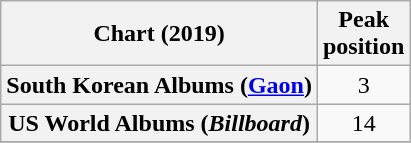<table class="wikitable sortable plainrowheaders" style="text-align:center">
<tr>
<th scope="col">Chart (2019)</th>
<th scope="col">Peak<br>position</th>
</tr>
<tr>
<th scope="row">South Korean Albums (<a href='#'>Gaon</a>)</th>
<td>3</td>
</tr>
<tr>
<th scope="row">US World Albums (<em>Billboard</em>)</th>
<td>14</td>
</tr>
<tr>
</tr>
</table>
